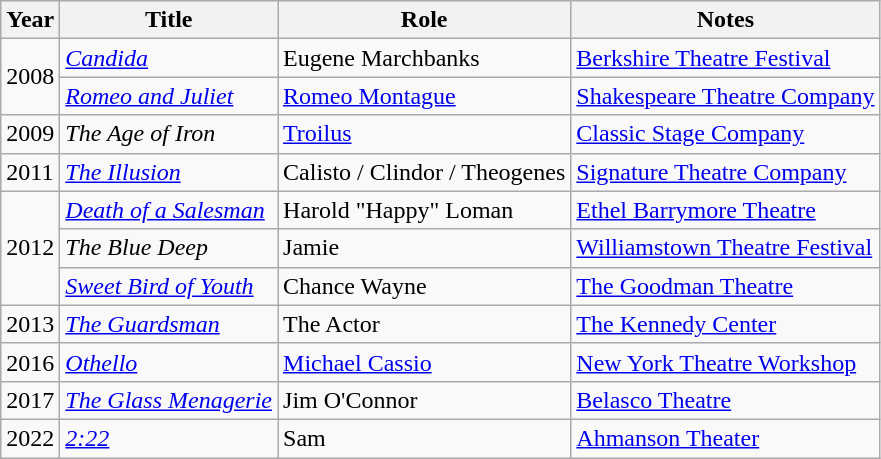<table class="wikitable sortable">
<tr>
<th>Year</th>
<th>Title</th>
<th>Role</th>
<th class="unsortable">Notes</th>
</tr>
<tr>
<td rowspan="2">2008</td>
<td><em><a href='#'>Candida</a></em></td>
<td>Eugene Marchbanks</td>
<td><a href='#'>Berkshire Theatre Festival</a></td>
</tr>
<tr>
<td><em><a href='#'>Romeo and Juliet</a></em></td>
<td><a href='#'>Romeo Montague</a></td>
<td><a href='#'>Shakespeare Theatre Company</a></td>
</tr>
<tr>
<td>2009</td>
<td><em>The Age of Iron</em></td>
<td><a href='#'>Troilus</a></td>
<td><a href='#'>Classic Stage Company</a></td>
</tr>
<tr>
<td>2011</td>
<td><em><a href='#'>The Illusion</a></em></td>
<td>Calisto / Clindor / Theogenes</td>
<td><a href='#'>Signature Theatre Company</a></td>
</tr>
<tr>
<td rowspan="3">2012</td>
<td><em><a href='#'>Death of a Salesman</a></em></td>
<td>Harold "Happy" Loman</td>
<td><a href='#'>Ethel Barrymore Theatre</a></td>
</tr>
<tr>
<td><em>The Blue Deep</em></td>
<td>Jamie</td>
<td><a href='#'>Williamstown Theatre Festival</a></td>
</tr>
<tr>
<td><em><a href='#'>Sweet Bird of Youth</a></em></td>
<td>Chance Wayne</td>
<td><a href='#'>The Goodman Theatre</a></td>
</tr>
<tr>
<td>2013</td>
<td><em><a href='#'>The Guardsman</a></em></td>
<td>The Actor</td>
<td><a href='#'>The Kennedy Center</a></td>
</tr>
<tr>
<td>2016</td>
<td><em><a href='#'>Othello</a></em></td>
<td><a href='#'>Michael Cassio</a></td>
<td><a href='#'>New York Theatre Workshop</a></td>
</tr>
<tr>
<td>2017</td>
<td><em><a href='#'>The Glass Menagerie</a></em></td>
<td>Jim O'Connor</td>
<td><a href='#'>Belasco Theatre</a></td>
</tr>
<tr>
<td>2022</td>
<td><em><a href='#'>2:22</a></em></td>
<td>Sam</td>
<td><a href='#'>Ahmanson Theater</a></td>
</tr>
</table>
